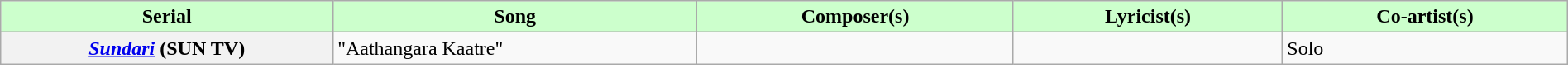<table class="wikitable plainrowheaders" width="100%" textcolor:#000;">
<tr style="background:#cfc; text-align:center;">
<td scope="col" width=21%><strong>Serial</strong></td>
<td scope="col" width=23%><strong>Song</strong></td>
<td scope="col" width=20%><strong>Composer(s)</strong></td>
<td scope="col" width=17%><strong>Lyricist(s)</strong></td>
<td scope="col" width=18%><strong>Co-artist(s)</strong></td>
</tr>
<tr>
<th scope="row"><em><a href='#'>Sundari</a></em> (SUN TV)</th>
<td>"Aathangara Kaatre"</td>
<td></td>
<td></td>
<td>Solo</td>
</tr>
</table>
